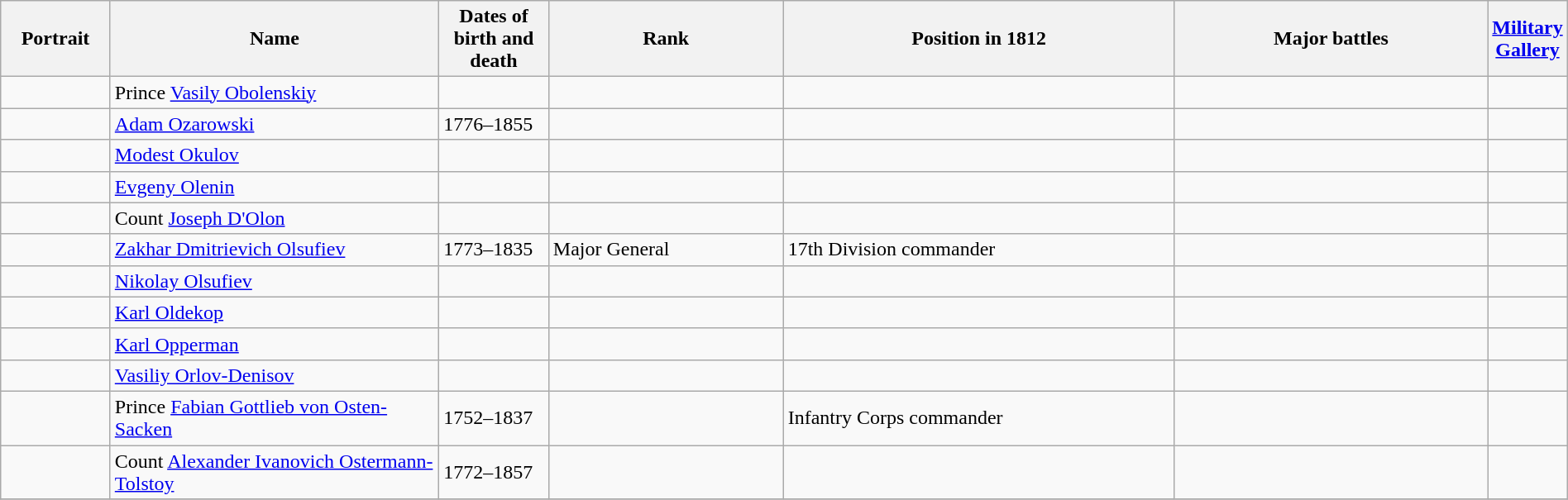<table width=100% class="wikitable">
<tr>
<th width=7%>Portrait</th>
<th width=21%>Name</th>
<th width=7%>Dates of birth and death</th>
<th width=15%>Rank</th>
<th width=25%>Position in 1812</th>
<th width=20%>Major battles</th>
<th width=5%><a href='#'>Military Gallery</a></th>
</tr>
<tr>
<td></td>
<td>Prince <a href='#'>Vasily Obolenskiy</a></td>
<td></td>
<td></td>
<td></td>
<td></td>
<td></td>
</tr>
<tr>
<td></td>
<td><a href='#'>Adam Ozarowski</a></td>
<td>1776–1855</td>
<td></td>
<td></td>
<td></td>
<td></td>
</tr>
<tr>
<td></td>
<td><a href='#'>Modest Okulov</a></td>
<td></td>
<td></td>
<td></td>
<td></td>
<td></td>
</tr>
<tr>
<td></td>
<td><a href='#'>Evgeny Olenin</a></td>
<td></td>
<td></td>
<td></td>
<td></td>
<td></td>
</tr>
<tr>
<td></td>
<td>Count <a href='#'>Joseph D'Olon</a></td>
<td></td>
<td></td>
<td></td>
<td></td>
<td></td>
</tr>
<tr>
<td></td>
<td><a href='#'>Zakhar Dmitrievich Olsufiev</a></td>
<td>1773–1835</td>
<td>Major General</td>
<td>17th Division commander</td>
<td></td>
<td></td>
</tr>
<tr>
<td></td>
<td><a href='#'>Nikolay Olsufiev</a></td>
<td></td>
<td></td>
<td></td>
<td></td>
<td></td>
</tr>
<tr>
<td></td>
<td><a href='#'>Karl Oldekop</a></td>
<td></td>
<td></td>
<td></td>
<td></td>
<td></td>
</tr>
<tr>
<td></td>
<td><a href='#'>Karl Opperman</a></td>
<td></td>
<td></td>
<td></td>
<td></td>
<td></td>
</tr>
<tr>
<td></td>
<td><a href='#'>Vasiliy Orlov-Denisov</a></td>
<td></td>
<td></td>
<td></td>
<td></td>
<td></td>
</tr>
<tr>
<td></td>
<td>Prince <a href='#'>Fabian Gottlieb von Osten-Sacken</a></td>
<td>1752–1837</td>
<td></td>
<td>Infantry Corps commander</td>
<td></td>
<td></td>
</tr>
<tr>
<td></td>
<td>Count <a href='#'>Alexander Ivanovich Ostermann-Tolstoy</a></td>
<td>1772–1857</td>
<td></td>
<td></td>
<td></td>
<td></td>
</tr>
<tr>
</tr>
</table>
